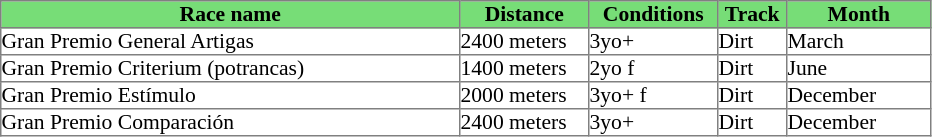<table class = "sortable" | border="1" cellpadding="0" style="border-collapse: collapse; font-size:90%">
<tr bgcolor="#77dd77" align="center">
<th>Race name</th>
<th>Distance</th>
<th>Conditions</th>
<th>Track</th>
<th>Month</th>
</tr>
<tr>
<td width="305">Gran Premio General Artigas</td>
<td width="85">2400 meters</td>
<td width="85">3yo+</td>
<td width="45">Dirt</td>
<td width="95">March</td>
</tr>
<tr>
<td>Gran Premio Criterium (potrancas)</td>
<td>1400 meters</td>
<td>2yo f</td>
<td>Dirt</td>
<td>June</td>
</tr>
<tr>
<td>Gran Premio Estímulo</td>
<td>2000 meters</td>
<td>3yo+ f</td>
<td>Dirt</td>
<td>December</td>
</tr>
<tr>
<td>Gran Premio Comparación</td>
<td>2400 meters</td>
<td>3yo+</td>
<td>Dirt</td>
<td>December</td>
</tr>
</table>
